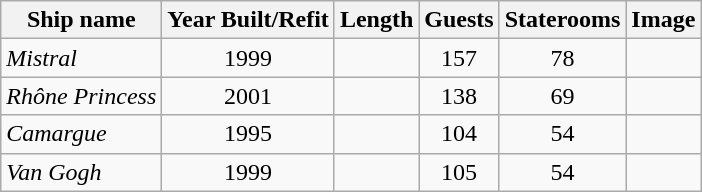<table class="wikitable">
<tr>
<th>Ship name</th>
<th>Year Built/Refit</th>
<th>Length</th>
<th>Guests</th>
<th>Staterooms</th>
<th>Image</th>
</tr>
<tr>
<td><em>Mistral</em></td>
<td style="text-align:Center;">1999</td>
<td style="text-align:Center;"></td>
<td style="text-align:Center;">157</td>
<td style="text-align:Center;">78</td>
<td style="text-align:Center;"></td>
</tr>
<tr>
<td><em>Rhône Princess</em></td>
<td style="text-align:Center;">2001</td>
<td style="text-align:Center;"></td>
<td style="text-align:Center;">138</td>
<td style="text-align:Center;">69</td>
<td style="text-align:Center;"></td>
</tr>
<tr>
<td><em>Camargue</em></td>
<td style="text-align:Center;">1995</td>
<td style="text-align:Center;"></td>
<td style="text-align:Center;">104</td>
<td style="text-align:Center;">54</td>
<td style="text-align:Center;"></td>
</tr>
<tr>
<td><em>Van Gogh</em></td>
<td style="text-align:Center;">1999</td>
<td style="text-align:Center;"></td>
<td style="text-align:Center;">105</td>
<td style="text-align:Center;">54</td>
<td style="text-align:Center;"></td>
</tr>
</table>
